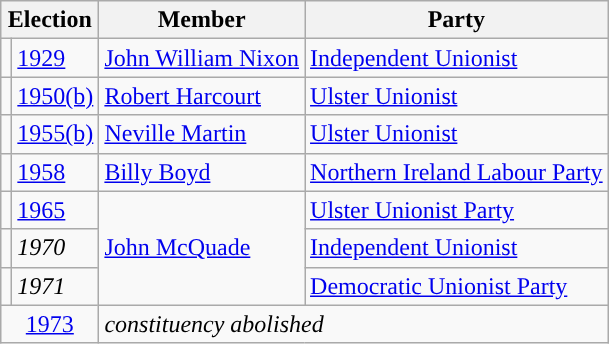<table class="wikitable">
<tr>
<th colspan="2">Election</th>
<th>Member</th>
<th>Party</th>
</tr>
<tr>
<td style="background-color: "></td>
<td><a href='#'>1929</a></td>
<td><a href='#'>John William Nixon</a></td>
<td><a href='#'>Independent Unionist</a></td>
</tr>
<tr>
<td style="background-color: "></td>
<td><a href='#'>1950(b)</a></td>
<td><a href='#'>Robert Harcourt</a></td>
<td><a href='#'>Ulster Unionist</a></td>
</tr>
<tr>
<td style="background-color: "></td>
<td><a href='#'>1955(b)</a></td>
<td><a href='#'>Neville Martin</a></td>
<td><a href='#'>Ulster Unionist</a></td>
</tr>
<tr>
<td style="background-color: "></td>
<td><a href='#'>1958</a></td>
<td><a href='#'>Billy Boyd</a></td>
<td><a href='#'>Northern Ireland Labour Party</a></td>
</tr>
<tr>
<td style="background-color: "></td>
<td><a href='#'>1965</a></td>
<td rowspan=3><a href='#'>John McQuade</a></td>
<td><a href='#'>Ulster Unionist Party</a></td>
</tr>
<tr>
<td style="background-color: "></td>
<td><em>1970</em></td>
<td><a href='#'>Independent Unionist</a></td>
</tr>
<tr>
<td style="background-color: "></td>
<td><em>1971</em></td>
<td><a href='#'>Democratic Unionist Party</a></td>
</tr>
<tr>
<td colspan="2" align="center"><a href='#'>1973</a></td>
<td colspan="2"><em>constituency abolished</em></td>
</tr>
</table>
